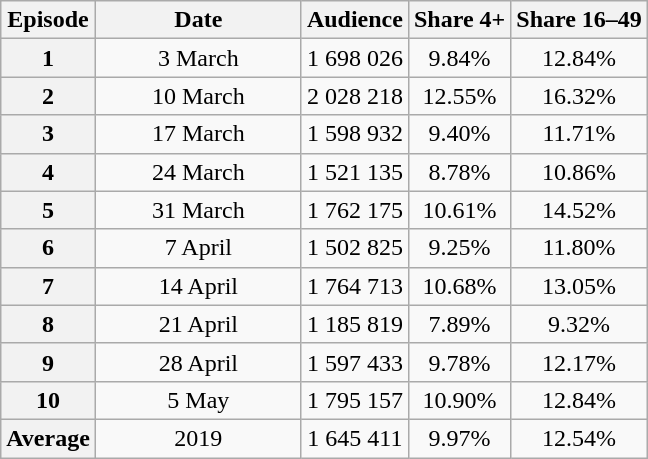<table class="wikitable sortable" style="text-align:center">
<tr>
<th>Episode</th>
<th scope="col" style="width:130px;">Date</th>
<th>Audience</th>
<th>Share 4+</th>
<th>Share 16–49</th>
</tr>
<tr>
<th>1</th>
<td>3 March</td>
<td>1 698 026</td>
<td>9.84%</td>
<td>12.84%</td>
</tr>
<tr>
<th>2</th>
<td>10 March</td>
<td>2 028 218</td>
<td>12.55%</td>
<td>16.32%</td>
</tr>
<tr>
<th>3</th>
<td>17 March</td>
<td>1 598 932</td>
<td>9.40%</td>
<td>11.71%</td>
</tr>
<tr>
<th>4</th>
<td>24 March</td>
<td>1 521 135</td>
<td>8.78%</td>
<td>10.86%</td>
</tr>
<tr>
<th>5</th>
<td>31 March</td>
<td>1 762 175</td>
<td>10.61%</td>
<td>14.52%</td>
</tr>
<tr>
<th>6</th>
<td>7 April</td>
<td>1 502 825</td>
<td>9.25%</td>
<td>11.80%</td>
</tr>
<tr>
<th>7</th>
<td>14 April</td>
<td>1 764 713</td>
<td>10.68%</td>
<td>13.05%</td>
</tr>
<tr>
<th>8</th>
<td>21 April</td>
<td>1 185 819</td>
<td>7.89%</td>
<td>9.32%</td>
</tr>
<tr>
<th>9</th>
<td>28 April</td>
<td>1 597 433</td>
<td>9.78%</td>
<td>12.17%</td>
</tr>
<tr>
<th>10</th>
<td>5 May</td>
<td>1 795 157</td>
<td>10.90%</td>
<td>12.84%</td>
</tr>
<tr>
<th>Average</th>
<td>2019</td>
<td>1 645 411</td>
<td>9.97%</td>
<td>12.54%</td>
</tr>
</table>
